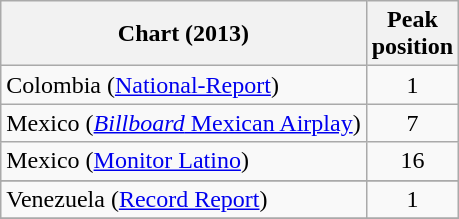<table class="wikitable sortable">
<tr>
<th>Chart (2013)</th>
<th>Peak<br>position</th>
</tr>
<tr>
<td>Colombia (<a href='#'>National-Report</a>)</td>
<td align="center">1</td>
</tr>
<tr>
<td>Mexico (<a href='#'><em>Billboard</em> Mexican Airplay</a>)</td>
<td style="text-align:center;">7</td>
</tr>
<tr>
<td>Mexico (<a href='#'>Monitor Latino</a>)</td>
<td align="center">16</td>
</tr>
<tr>
</tr>
<tr>
</tr>
<tr>
</tr>
<tr>
</tr>
<tr>
<td>Venezuela (<a href='#'>Record Report</a>)</td>
<td align="center">1</td>
</tr>
<tr>
</tr>
</table>
